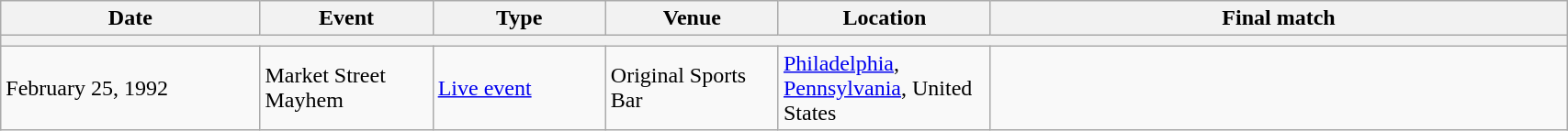<table class="wikitable" width="90%">
<tr>
<th style=width:9%><strong>Date</strong></th>
<th style=width:6%><strong>Event</strong></th>
<th style=width:6%><strong>Type</strong></th>
<th style=width:6%><strong>Venue</strong></th>
<th style=width:6%><strong>Location</strong></th>
<th style=width:20%><strong>Final match</strong></th>
</tr>
<tr>
<th colspan=6></th>
</tr>
<tr>
<td>February 25, 1992</td>
<td>Market Street Mayhem</td>
<td><a href='#'>Live event</a></td>
<td>Original Sports Bar</td>
<td><a href='#'>Philadelphia</a>, <a href='#'>Pennsylvania</a>, United States</td>
<td></td>
</tr>
</table>
